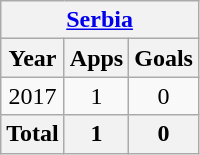<table class="wikitable" style="text-align:center">
<tr>
<th colspan="3"><a href='#'>Serbia</a></th>
</tr>
<tr>
<th>Year</th>
<th>Apps</th>
<th>Goals</th>
</tr>
<tr>
<td>2017</td>
<td>1</td>
<td>0</td>
</tr>
<tr>
<th>Total</th>
<th>1</th>
<th>0</th>
</tr>
</table>
